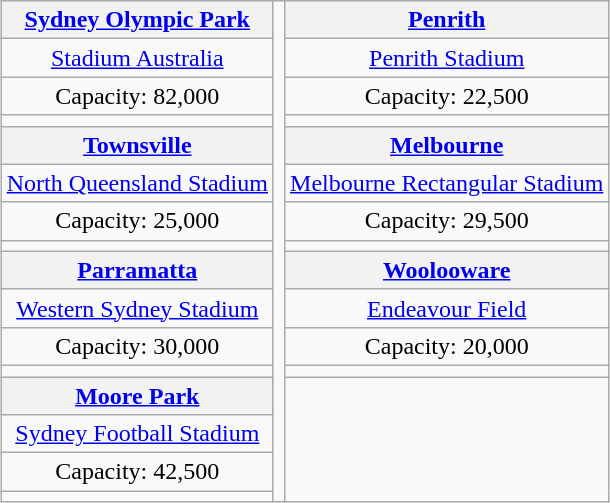<table class="wikitable" style="text-align:center;margin:1em auto;">
<tr>
<th><a href='#'>Sydney Olympic Park</a></th>
<td rowspan=16></td>
<th><a href='#'>Penrith</a></th>
</tr>
<tr>
<td><a href='#'>Stadium Australia</a></td>
<td><a href='#'>Penrith Stadium</a></td>
</tr>
<tr>
<td>Capacity: 82,000</td>
<td>Capacity: 22,500</td>
</tr>
<tr>
<td></td>
<td></td>
</tr>
<tr>
<th><a href='#'>Townsville</a></th>
<th><a href='#'>Melbourne</a></th>
</tr>
<tr>
<td><a href='#'>North Queensland Stadium</a></td>
<td><a href='#'>Melbourne Rectangular Stadium</a></td>
</tr>
<tr>
<td>Capacity: 25,000</td>
<td>Capacity: 29,500</td>
</tr>
<tr>
<td></td>
<td></td>
</tr>
<tr>
<th><a href='#'>Parramatta</a></th>
<th><a href='#'>Woolooware</a></th>
</tr>
<tr>
<td><a href='#'>Western Sydney Stadium</a></td>
<td><a href='#'>Endeavour Field</a></td>
</tr>
<tr>
<td>Capacity: 30,000</td>
<td>Capacity: 20,000</td>
</tr>
<tr>
<td></td>
<td></td>
</tr>
<tr>
<th><a href='#'>Moore Park</a></th>
<td rowspan=4></td>
</tr>
<tr>
<td><a href='#'>Sydney Football Stadium</a></td>
</tr>
<tr>
<td>Capacity: 42,500</td>
</tr>
<tr>
<td></td>
</tr>
</table>
